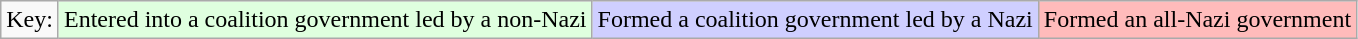<table class="wikitable sortable">
<tr>
<td>Key:</td>
<td style="background:#dfffdf">Entered into a coalition government led by a non-Nazi</td>
<td style="background:#cfcfff">Formed a coalition government led by a Nazi</td>
<td style="background:#ffbbbb">Formed an all-Nazi government</td>
</tr>
</table>
